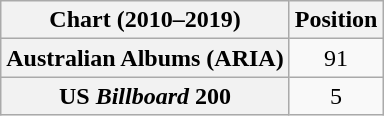<table class="wikitable sortable plainrowheaders" style="text-align:center">
<tr>
<th scope="col">Chart (2010–2019)</th>
<th scope="col">Position</th>
</tr>
<tr>
<th scope="row">Australian Albums (ARIA)</th>
<td>91</td>
</tr>
<tr>
<th scope="row">US <em>Billboard</em> 200</th>
<td>5</td>
</tr>
</table>
